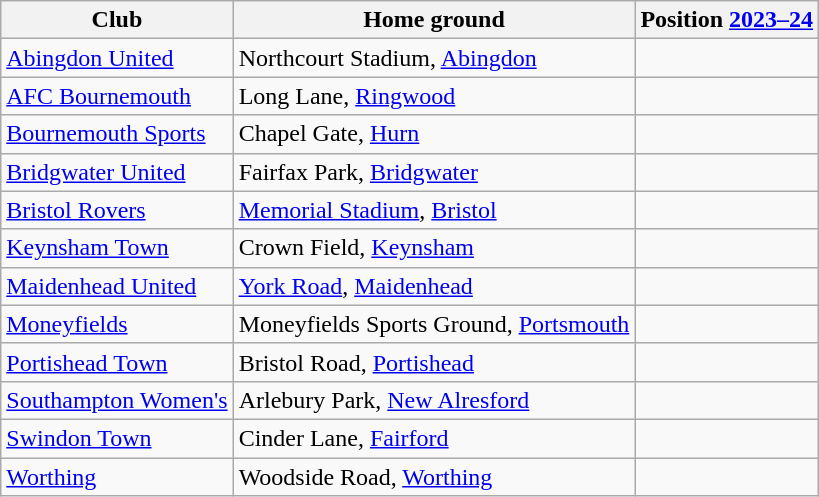<table class="wikitable sortable" style="text-align:center;">
<tr>
<th>Club</th>
<th>Home ground</th>
<th>Position <a href='#'>2023–24</a></th>
</tr>
<tr>
<td style="text-align:left;"><a href='#'>Abingdon United</a></td>
<td style="text-align:left;">Northcourt Stadium, <a href='#'>Abingdon</a></td>
<td></td>
</tr>
<tr>
<td style="text-align:left;"><a href='#'>AFC Bournemouth</a></td>
<td style="text-align:left;">Long Lane, <a href='#'>Ringwood</a></td>
<td></td>
</tr>
<tr>
<td style="text-align:left;"><a href='#'>Bournemouth Sports</a></td>
<td style="text-align:left;">Chapel Gate, <a href='#'>Hurn</a></td>
<td></td>
</tr>
<tr>
<td style="text-align:left;"><a href='#'>Bridgwater United</a></td>
<td style="text-align:left;">Fairfax Park, <a href='#'>Bridgwater</a></td>
<td></td>
</tr>
<tr>
<td style="text-align:left;"><a href='#'>Bristol Rovers</a></td>
<td style="text-align:left;"><a href='#'>Memorial Stadium</a>, <a href='#'>Bristol</a></td>
<td></td>
</tr>
<tr>
<td style="text-align:left;"><a href='#'>Keynsham Town</a></td>
<td style="text-align:left;">Crown Field, <a href='#'>Keynsham</a></td>
<td></td>
</tr>
<tr>
<td style="text-align:left;"><a href='#'>Maidenhead United</a></td>
<td style="text-align:left;"><a href='#'>York Road</a>, <a href='#'>Maidenhead</a></td>
<td></td>
</tr>
<tr>
<td style="text-align:left;"><a href='#'>Moneyfields</a></td>
<td style="text-align:left;">Moneyfields Sports Ground, <a href='#'>Portsmouth</a></td>
<td></td>
</tr>
<tr>
<td style="text-align:left;"><a href='#'>Portishead Town</a></td>
<td style="text-align:left;">Bristol Road, <a href='#'>Portishead</a></td>
<td></td>
</tr>
<tr>
<td style="text-align:left;"><a href='#'>Southampton Women's</a></td>
<td style="text-align:left;">Arlebury Park, <a href='#'>New Alresford</a></td>
<td></td>
</tr>
<tr>
<td style="text-align:left;"><a href='#'>Swindon Town</a></td>
<td style="text-align:left;">Cinder Lane, <a href='#'>Fairford</a></td>
<td></td>
</tr>
<tr>
<td style="text-align:left;"><a href='#'>Worthing</a></td>
<td style="text-align:left;">Woodside Road, <a href='#'>Worthing</a></td>
<td></td>
</tr>
</table>
